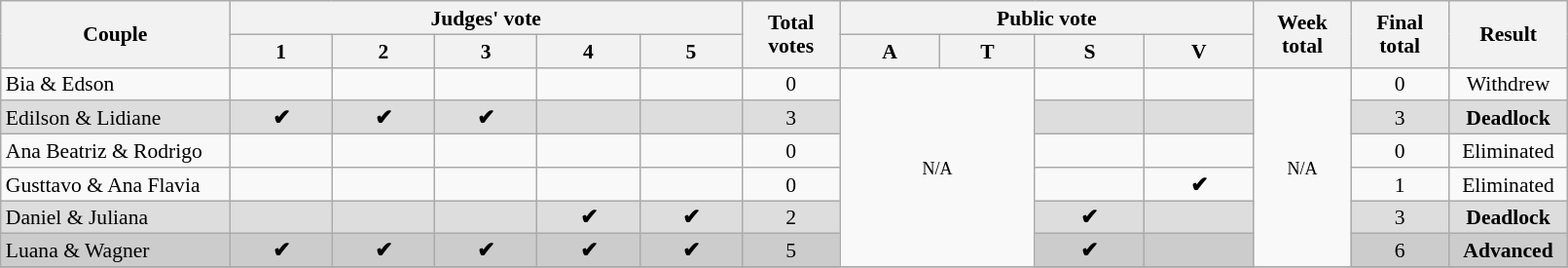<table class="wikitable" style="font-size:90%; line-height:16px; text-align:center" width="85%">
<tr>
<th rowspan=2 width=150>Couple</th>
<th colspan=5 width=185>Judges' vote</th>
<th rowspan=2 width=060>Total votes</th>
<th colspan=4 width=148>Public vote</th>
<th rowspan=2 width=060>Week total</th>
<th rowspan=2 width=060>Final total</th>
<th rowspan=2 width=075>Result</th>
</tr>
<tr>
<th>1</th>
<th>2</th>
<th>3</th>
<th>4</th>
<th>5</th>
<th>A</th>
<th>T</th>
<th>S</th>
<th>V</th>
</tr>
<tr>
<td align="left">Bia & Edson</td>
<td></td>
<td></td>
<td></td>
<td></td>
<td></td>
<td>0</td>
<td rowspan=6 colspan=2><small>N/A</small></td>
<td></td>
<td></td>
<td rowspan=6 colspan=1><small>N/A</small></td>
<td>0</td>
<td>Withdrew</td>
</tr>
<tr bgcolor="DDDDDD">
<td align="left">Edilson & Lidiane</td>
<td><strong>✔</strong></td>
<td><strong>✔</strong></td>
<td><strong>✔</strong></td>
<td></td>
<td></td>
<td>3</td>
<td></td>
<td></td>
<td>3</td>
<td><strong>Deadlock</strong></td>
</tr>
<tr>
<td align="left">Ana Beatriz & Rodrigo</td>
<td></td>
<td></td>
<td></td>
<td></td>
<td></td>
<td>0</td>
<td></td>
<td></td>
<td>0</td>
<td>Eliminated</td>
</tr>
<tr>
<td align="left">Gusttavo & Ana Flavia</td>
<td></td>
<td></td>
<td></td>
<td></td>
<td></td>
<td>0</td>
<td></td>
<td><strong>✔</strong></td>
<td>1</td>
<td>Eliminated</td>
</tr>
<tr bgcolor="DDDDDD">
<td align="left">Daniel & Juliana</td>
<td></td>
<td></td>
<td></td>
<td><strong>✔</strong></td>
<td><strong>✔</strong></td>
<td>2</td>
<td><strong>✔</strong></td>
<td></td>
<td>3</td>
<td><strong>Deadlock</strong></td>
</tr>
<tr bgcolor="CCCCCC">
<td align="left">Luana & Wagner</td>
<td><strong>✔</strong></td>
<td><strong>✔</strong></td>
<td><strong>✔</strong></td>
<td><strong>✔</strong></td>
<td><strong>✔</strong></td>
<td>5</td>
<td><strong>✔</strong></td>
<td></td>
<td>6</td>
<td><strong>Advanced</strong></td>
</tr>
<tr>
</tr>
</table>
